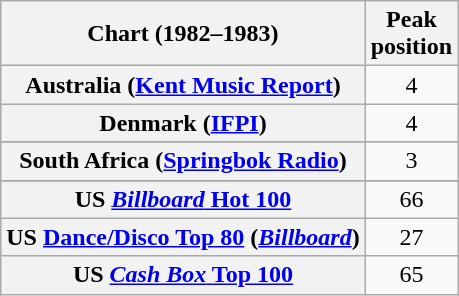<table class="wikitable sortable plainrowheaders" style="text-align:center">
<tr>
<th>Chart (1982–1983)</th>
<th>Peak<br>position</th>
</tr>
<tr>
<th scope="row">Australia (<a href='#'>Kent Music Report</a>)</th>
<td>4</td>
</tr>
<tr>
<th scope="row">Denmark (<a href='#'>IFPI</a>)</th>
<td>4</td>
</tr>
<tr>
</tr>
<tr>
</tr>
<tr>
<th scope="row">South Africa (<a href='#'>Springbok Radio</a>)</th>
<td>3</td>
</tr>
<tr>
</tr>
<tr>
</tr>
<tr>
<th scope="row">US <a href='#'><em>Billboard</em> Hot 100</a></th>
<td>66</td>
</tr>
<tr>
<th scope="row">US <a href='#'>Dance/Disco Top 80</a> (<em><a href='#'>Billboard</a></em>)</th>
<td>27</td>
</tr>
<tr>
<th scope="row">US <a href='#'><em>Cash Box</em> Top 100</a></th>
<td>65</td>
</tr>
</table>
